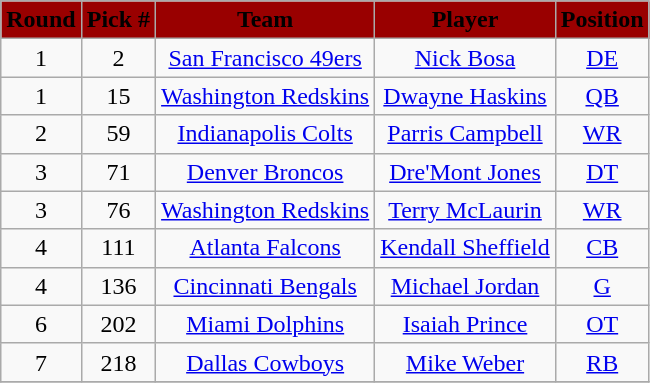<table class="wikitable" style="text-align:center">
<tr style="background:#900;">
<td><strong><span>Round</span></strong></td>
<td><strong><span>Pick #</span></strong></td>
<td><strong><span>Team</span></strong></td>
<td><strong><span>Player</span></strong></td>
<td><strong><span>Position</span></strong></td>
</tr>
<tr>
<td>1</td>
<td align=center>2</td>
<td><a href='#'>San Francisco 49ers</a></td>
<td><a href='#'>Nick Bosa</a></td>
<td><a href='#'>DE</a></td>
</tr>
<tr>
<td>1</td>
<td align=center>15</td>
<td><a href='#'>Washington Redskins</a></td>
<td><a href='#'>Dwayne Haskins</a></td>
<td><a href='#'>QB</a></td>
</tr>
<tr>
<td>2</td>
<td align=center>59</td>
<td><a href='#'>Indianapolis Colts</a></td>
<td><a href='#'>Parris Campbell</a></td>
<td><a href='#'>WR</a></td>
</tr>
<tr>
<td>3</td>
<td align=center>71</td>
<td><a href='#'>Denver Broncos</a></td>
<td><a href='#'>Dre'Mont Jones</a></td>
<td><a href='#'>DT</a></td>
</tr>
<tr>
<td>3</td>
<td align=center>76</td>
<td><a href='#'>Washington Redskins</a></td>
<td><a href='#'>Terry McLaurin</a></td>
<td><a href='#'>WR</a></td>
</tr>
<tr>
<td>4</td>
<td align=center>111</td>
<td><a href='#'>Atlanta Falcons</a></td>
<td><a href='#'>Kendall Sheffield</a></td>
<td><a href='#'>CB</a></td>
</tr>
<tr>
<td>4</td>
<td align=center>136</td>
<td><a href='#'>Cincinnati Bengals</a></td>
<td><a href='#'>Michael Jordan</a></td>
<td><a href='#'>G</a></td>
</tr>
<tr>
<td>6</td>
<td align=center>202</td>
<td><a href='#'>Miami Dolphins</a></td>
<td><a href='#'>Isaiah Prince</a></td>
<td><a href='#'>OT</a></td>
</tr>
<tr>
<td>7</td>
<td align=center>218</td>
<td><a href='#'>Dallas Cowboys</a></td>
<td><a href='#'>Mike Weber</a></td>
<td><a href='#'>RB</a></td>
</tr>
<tr>
</tr>
</table>
